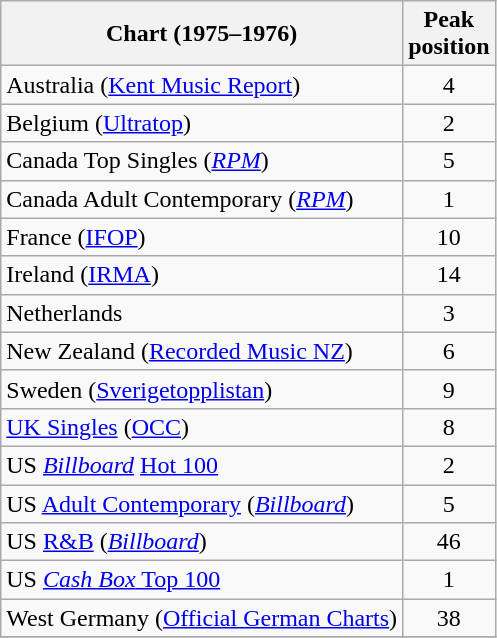<table class="wikitable sortable">
<tr>
<th>Chart (1975–1976)</th>
<th>Peak<br>position</th>
</tr>
<tr>
<td>Australia (<a href='#'>Kent Music Report</a>)</td>
<td style="text-align:center;">4</td>
</tr>
<tr>
<td>Belgium (<a href='#'>Ultratop</a>)</td>
<td style="text-align:center;">2</td>
</tr>
<tr>
<td>Canada Top Singles (<em><a href='#'>RPM</a></em>)</td>
<td style="text-align:center;">5</td>
</tr>
<tr>
<td>Canada Adult Contemporary (<em><a href='#'>RPM</a></em>)</td>
<td style="text-align:center;">1</td>
</tr>
<tr>
<td>France (<a href='#'>IFOP</a>)</td>
<td align="center">10</td>
</tr>
<tr>
<td>Ireland (<a href='#'>IRMA</a>)</td>
<td style="text-align:center;">14</td>
</tr>
<tr>
<td>Netherlands</td>
<td style="text-align:center;">3</td>
</tr>
<tr>
<td>New Zealand (<a href='#'>Recorded Music NZ</a>)</td>
<td style="text-align:center;">6</td>
</tr>
<tr>
<td>Sweden (<a href='#'>Sverigetopplistan</a>)</td>
<td style="text-align:center;">9</td>
</tr>
<tr>
<td><a href='#'>UK Singles</a> (<a href='#'>OCC</a>)</td>
<td style="text-align:center;">8</td>
</tr>
<tr>
<td>US <em><a href='#'>Billboard</a></em> <a href='#'>Hot 100</a></td>
<td style="text-align:center;">2</td>
</tr>
<tr>
<td>US <a href='#'>Adult Contemporary</a> (<em><a href='#'>Billboard</a></em>)</td>
<td align="center">5</td>
</tr>
<tr>
<td>US <a href='#'>R&B</a> (<em><a href='#'>Billboard</a></em>)</td>
<td style="text-align:center;">46</td>
</tr>
<tr>
<td>US <a href='#'><em>Cash Box</em> Top 100</a></td>
<td style="text-align:center;">1</td>
</tr>
<tr>
<td>West Germany (<a href='#'>Official German Charts</a>)</td>
<td style="text-align:center;">38</td>
</tr>
<tr>
</tr>
</table>
